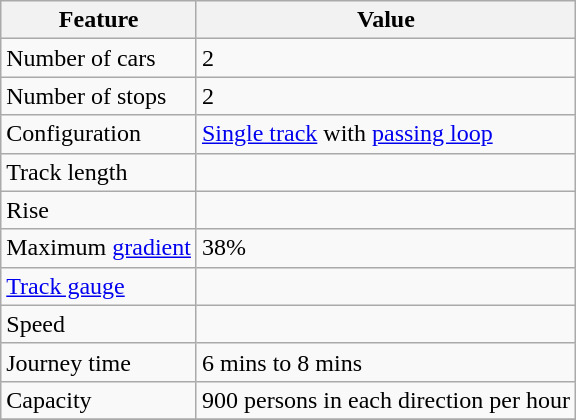<table class="wikitable sortable mw-datatable plainrowheaders">
<tr>
<th>Feature</th>
<th>Value</th>
</tr>
<tr>
<td>Number of cars</td>
<td>2</td>
</tr>
<tr>
<td>Number of stops</td>
<td>2</td>
</tr>
<tr>
<td>Configuration</td>
<td><a href='#'>Single track</a> with <a href='#'>passing loop</a></td>
</tr>
<tr>
<td>Track length</td>
<td></td>
</tr>
<tr>
<td>Rise</td>
<td></td>
</tr>
<tr>
<td>Maximum <a href='#'>gradient</a></td>
<td>38%</td>
</tr>
<tr>
<td><a href='#'>Track gauge</a></td>
<td></td>
</tr>
<tr>
<td>Speed</td>
<td></td>
</tr>
<tr>
<td>Journey time</td>
<td>6 mins to 8 mins</td>
</tr>
<tr>
<td>Capacity</td>
<td>900 persons in each direction per hour</td>
</tr>
<tr>
</tr>
</table>
